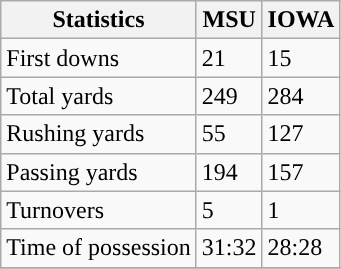<table class="wikitable">
<tr>
<th>Statistics</th>
<th>MSU</th>
<th>IOWA</th>
</tr>
<tr>
<td>First downs</td>
<td>21</td>
<td>15</td>
</tr>
<tr>
<td>Total yards</td>
<td>249</td>
<td>284</td>
</tr>
<tr>
<td>Rushing yards</td>
<td>55</td>
<td>127</td>
</tr>
<tr>
<td>Passing yards</td>
<td>194</td>
<td>157</td>
</tr>
<tr>
<td>Turnovers</td>
<td>5</td>
<td>1</td>
</tr>
<tr>
<td>Time of possession</td>
<td>31:32</td>
<td>28:28</td>
</tr>
<tr>
</tr>
</table>
